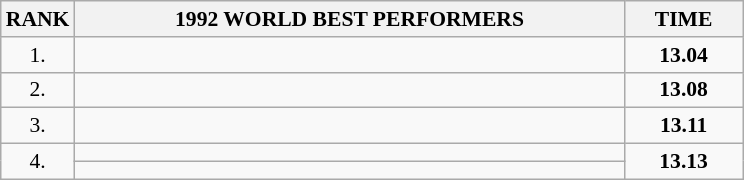<table class="wikitable" style="border-collapse: collapse; font-size: 90%;">
<tr>
<th>RANK</th>
<th align="center" style="width: 25em">1992 WORLD BEST PERFORMERS</th>
<th align="center" style="width: 5em">TIME</th>
</tr>
<tr>
<td align="center">1.</td>
<td></td>
<td align="center"><strong>13.04</strong></td>
</tr>
<tr>
<td align="center">2.</td>
<td></td>
<td align="center"><strong>13.08</strong></td>
</tr>
<tr>
<td align="center">3.</td>
<td></td>
<td align="center"><strong>13.11</strong></td>
</tr>
<tr>
<td rowspan=2 align="center">4.</td>
<td></td>
<td rowspan=2 align="center"><strong>13.13</strong></td>
</tr>
<tr>
<td></td>
</tr>
</table>
